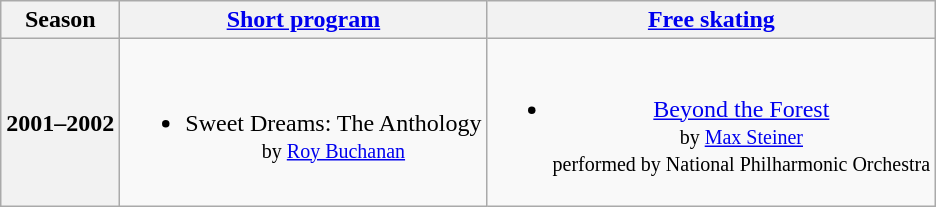<table class="wikitable" style="text-align:center">
<tr>
<th>Season</th>
<th><a href='#'>Short program</a></th>
<th><a href='#'>Free skating</a></th>
</tr>
<tr>
<th>2001–2002 <br> </th>
<td><br><ul><li>Sweet Dreams: The Anthology <br><small> by <a href='#'>Roy Buchanan</a> </small></li></ul></td>
<td><br><ul><li><a href='#'>Beyond the Forest</a> <br><small> by <a href='#'>Max Steiner</a> <br> performed by National Philharmonic Orchestra </small></li></ul></td>
</tr>
</table>
